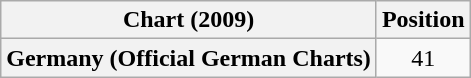<table class="wikitable plainrowheaders" style="text-align:center">
<tr>
<th scope="col">Chart (2009)</th>
<th scope="col">Position</th>
</tr>
<tr>
<th scope="row">Germany (Official German Charts)</th>
<td>41</td>
</tr>
</table>
